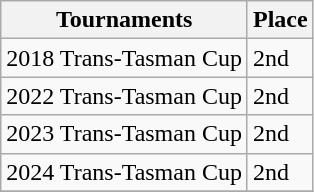<table class="wikitable collapsible">
<tr>
<th>Tournaments</th>
<th>Place</th>
</tr>
<tr>
<td>2018 Trans-Tasman Cup</td>
<td>2nd</td>
</tr>
<tr>
<td>2022 Trans-Tasman Cup</td>
<td>2nd</td>
</tr>
<tr>
<td>2023 Trans-Tasman Cup</td>
<td>2nd</td>
</tr>
<tr>
<td>2024 Trans-Tasman Cup</td>
<td>2nd</td>
</tr>
<tr>
</tr>
</table>
